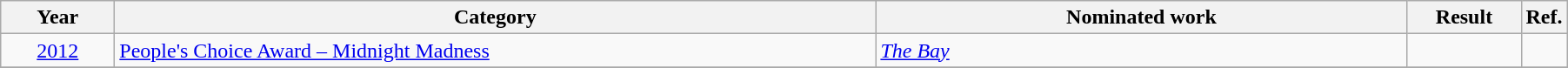<table class=wikitable>
<tr>
<th scope="col" style="width:5em;">Year</th>
<th scope="col" style="width:36em;">Category</th>
<th scope="col" style="width:25em;">Nominated work</th>
<th scope="col" style="width:5em;">Result</th>
<th>Ref.</th>
</tr>
<tr>
<td style="text-align:center;"><a href='#'>2012</a></td>
<td><a href='#'>People's Choice Award – Midnight Madness</a></td>
<td><em><a href='#'>The Bay</a></em></td>
<td></td>
<td style="text-align:center;"></td>
</tr>
<tr>
</tr>
</table>
